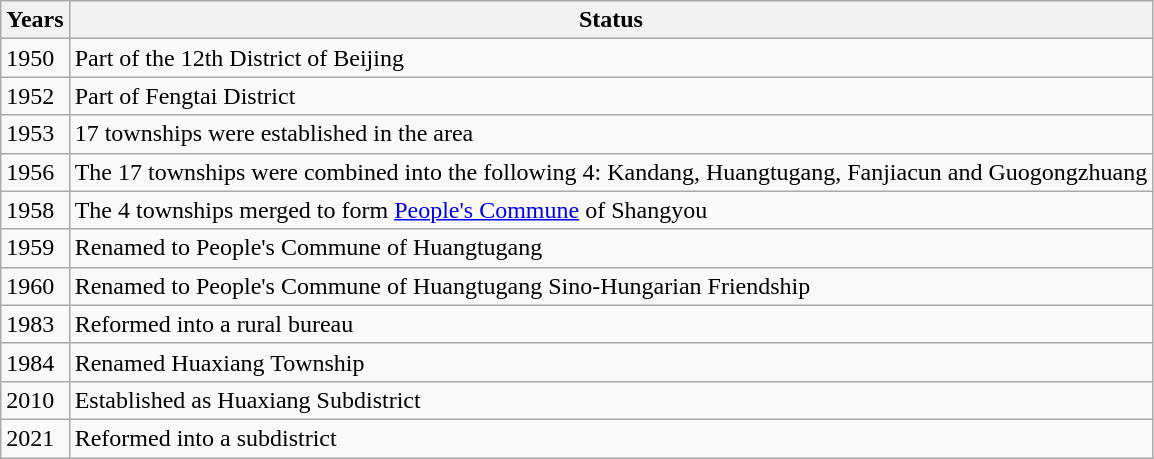<table class="wikitable">
<tr>
<th>Years</th>
<th>Status</th>
</tr>
<tr>
<td>1950</td>
<td>Part of  the 12th District of Beijing</td>
</tr>
<tr>
<td>1952</td>
<td>Part of Fengtai District</td>
</tr>
<tr>
<td>1953</td>
<td>17 townships were established in the area</td>
</tr>
<tr>
<td>1956</td>
<td>The 17 townships were combined into the following 4: Kandang, Huangtugang, Fanjiacun and Guogongzhuang</td>
</tr>
<tr>
<td>1958</td>
<td>The 4 townships merged to form <a href='#'>People's Commune</a> of Shangyou</td>
</tr>
<tr>
<td>1959</td>
<td>Renamed to People's Commune of Huangtugang</td>
</tr>
<tr>
<td>1960</td>
<td>Renamed to People's Commune of Huangtugang Sino-Hungarian Friendship</td>
</tr>
<tr>
<td>1983</td>
<td>Reformed into a rural bureau</td>
</tr>
<tr>
<td>1984</td>
<td>Renamed Huaxiang Township</td>
</tr>
<tr>
<td>2010</td>
<td>Established as Huaxiang Subdistrict</td>
</tr>
<tr>
<td>2021</td>
<td>Reformed into a subdistrict</td>
</tr>
</table>
